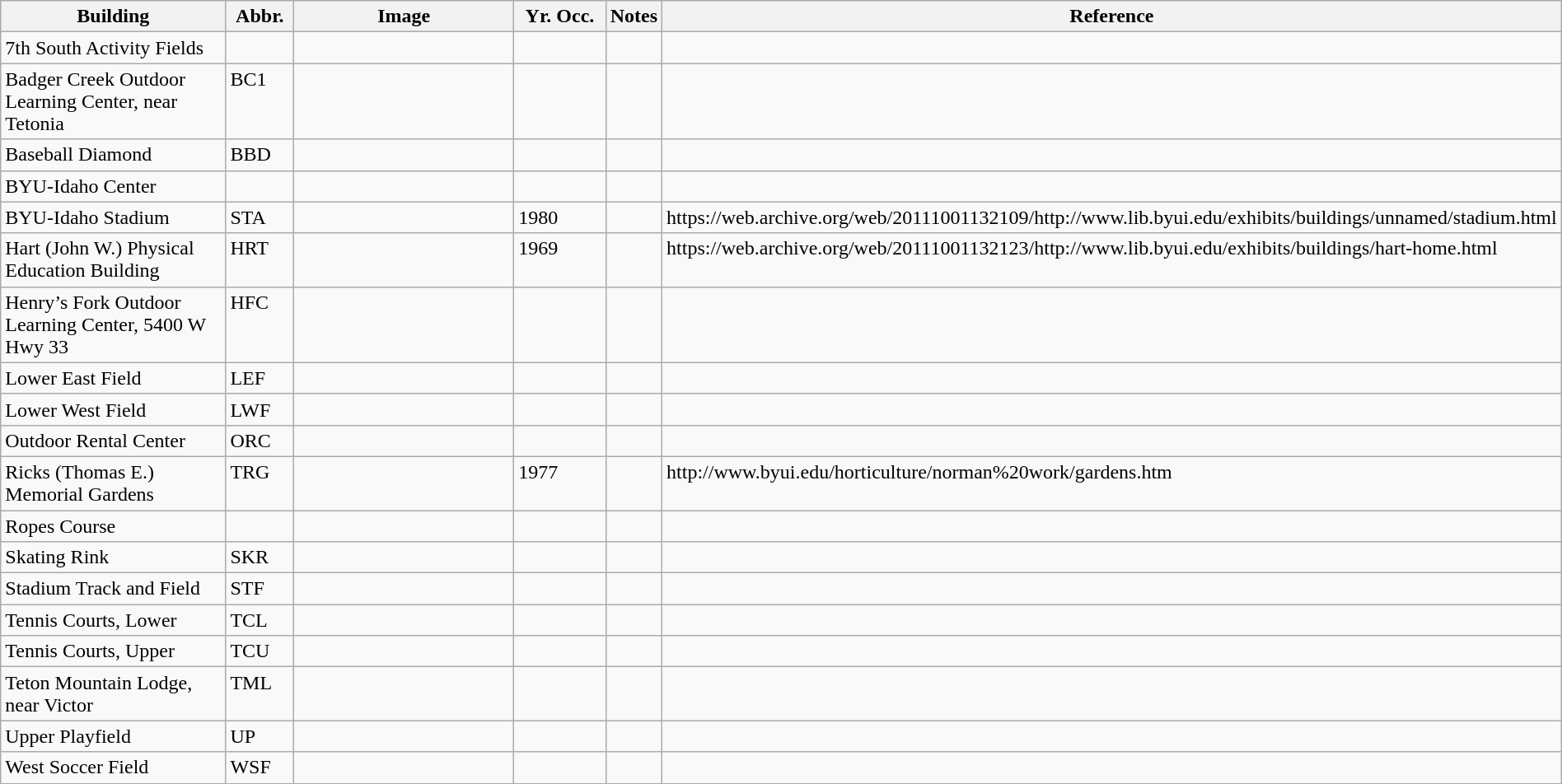<table class="wikitable sortable" style="width:100%;">
<tr>
<th width="200">Building</th>
<th width="50">Abbr.</th>
<th width="200" class="unsortable">Image</th>
<th width="75">Yr. Occ.</th>
<th class="unsortable">Notes</th>
<th width="200" class="unsortable">Reference</th>
</tr>
<tr valign="top">
<td>7th South Activity Fields</td>
<td></td>
<td></td>
<td></td>
<td></td>
<td></td>
</tr>
<tr valign="top">
<td>Badger Creek Outdoor Learning Center, near Tetonia</td>
<td>BC1</td>
<td></td>
<td></td>
<td></td>
<td></td>
</tr>
<tr valign="top">
<td>Baseball Diamond</td>
<td>BBD</td>
<td></td>
<td></td>
<td></td>
<td></td>
</tr>
<tr valign="top">
<td>BYU-Idaho Center</td>
<td></td>
<td></td>
<td></td>
<td></td>
<td></td>
</tr>
<tr valign="top">
<td>BYU-Idaho Stadium</td>
<td>STA</td>
<td></td>
<td>1980</td>
<td></td>
<td>https://web.archive.org/web/20111001132109/http://www.lib.byui.edu/exhibits/buildings/unnamed/stadium.html</td>
</tr>
<tr valign="top">
<td>Hart (John W.) Physical Education Building</td>
<td>HRT</td>
<td></td>
<td>1969</td>
<td></td>
<td>https://web.archive.org/web/20111001132123/http://www.lib.byui.edu/exhibits/buildings/hart-home.html</td>
</tr>
<tr valign="top">
<td>Henry’s Fork Outdoor Learning Center, 5400 W Hwy 33</td>
<td>HFC</td>
<td></td>
<td></td>
<td></td>
<td></td>
</tr>
<tr valign="top">
<td>Lower East Field</td>
<td>LEF</td>
<td></td>
<td></td>
<td></td>
<td></td>
</tr>
<tr valign="top">
<td>Lower West Field</td>
<td>LWF</td>
<td></td>
<td></td>
<td></td>
<td></td>
</tr>
<tr valign="top">
<td>Outdoor Rental Center</td>
<td>ORC</td>
<td></td>
<td></td>
<td></td>
<td></td>
</tr>
<tr valign="top">
<td>Ricks (Thomas E.) Memorial Gardens</td>
<td>TRG</td>
<td></td>
<td>1977</td>
<td></td>
<td>http://www.byui.edu/horticulture/norman%20work/gardens.htm</td>
</tr>
<tr valign="top">
<td>Ropes Course</td>
<td></td>
<td></td>
<td></td>
<td></td>
<td></td>
</tr>
<tr valign="top">
<td>Skating Rink</td>
<td>SKR</td>
<td></td>
<td></td>
<td></td>
<td></td>
</tr>
<tr valign="top">
<td>Stadium Track and Field</td>
<td>STF</td>
<td></td>
<td></td>
<td></td>
<td></td>
</tr>
<tr valign="top">
<td>Tennis Courts, Lower</td>
<td>TCL</td>
<td></td>
<td></td>
<td></td>
<td></td>
</tr>
<tr valign="top">
<td>Tennis Courts, Upper</td>
<td>TCU</td>
<td></td>
<td></td>
<td></td>
<td></td>
</tr>
<tr valign="top">
<td>Teton Mountain Lodge, near Victor</td>
<td>TML</td>
<td></td>
<td></td>
<td></td>
<td></td>
</tr>
<tr valign="top">
<td>Upper Playfield</td>
<td>UP</td>
<td></td>
<td></td>
<td></td>
<td></td>
</tr>
<tr valign="top">
<td>West Soccer Field</td>
<td>WSF</td>
<td></td>
<td></td>
<td></td>
<td></td>
</tr>
</table>
